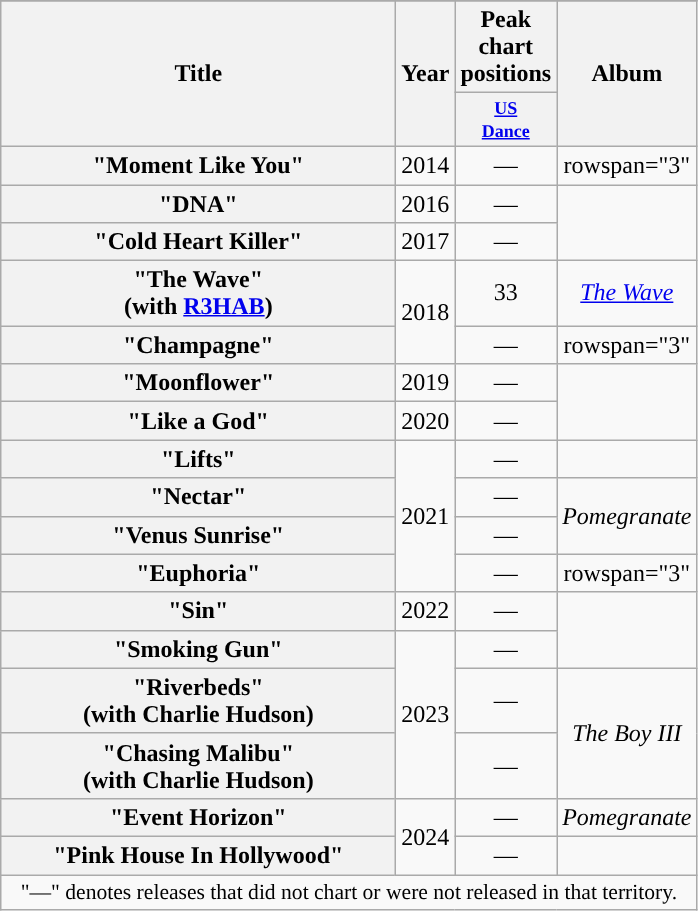<table class="wikitable plainrowheaders" style="text-align:center;">
<tr>
</tr>
<tr>
<th scope="col" rowspan="2" style="width:16em;">Title</th>
<th rowspan="2">Year</th>
<th colspan="1">Peak chart positions</th>
<th rowspan="2">Album</th>
</tr>
<tr style="font-size:smaller;">
<th scope="col" style="width:2.5em;font-size:90%;"><a href='#'>US<br>Dance</a><br></th>
</tr>
<tr>
<th scope="row">"Moment Like You"</th>
<td>2014</td>
<td>—</td>
<td>rowspan="3" </td>
</tr>
<tr>
<th scope="row">"DNA"</th>
<td>2016</td>
<td>—</td>
</tr>
<tr>
<th scope="row">"Cold Heart Killer"</th>
<td>2017</td>
<td>—</td>
</tr>
<tr>
<th scope="row">"The Wave"<br><span>(with <a href='#'>R3HAB</a>)</span></th>
<td rowspan="2">2018</td>
<td>33</td>
<td><em><a href='#'>The Wave</a></em></td>
</tr>
<tr>
<th scope="row">"Champagne"</th>
<td>—</td>
<td>rowspan="3" </td>
</tr>
<tr>
<th scope="row">"Moonflower"</th>
<td>2019</td>
<td>—</td>
</tr>
<tr>
<th scope="row">"Like a God"</th>
<td>2020</td>
<td>—</td>
</tr>
<tr>
<th scope="row">"Lifts"</th>
<td rowspan="4">2021</td>
<td>—</td>
<td></td>
</tr>
<tr>
<th scope="row">"Nectar"</th>
<td>—</td>
<td rowspan="2"><em>Pomegranate</em></td>
</tr>
<tr>
<th scope="row">"Venus Sunrise"</th>
<td>—</td>
</tr>
<tr>
<th scope="row">"Euphoria"</th>
<td>—</td>
<td>rowspan="3" </td>
</tr>
<tr>
<th scope="row">"Sin"</th>
<td>2022</td>
<td>—</td>
</tr>
<tr>
<th scope="row">"Smoking Gun"</th>
<td rowspan="3">2023</td>
<td>—</td>
</tr>
<tr>
<th scope="row">"Riverbeds"<br><span>(with Charlie Hudson)</span><br></th>
<td>—</td>
<td rowspan="2"><em>The Boy III</em></td>
</tr>
<tr>
<th scope="row">"Chasing Malibu"<br><span>(with Charlie Hudson)</span></th>
<td>—</td>
</tr>
<tr>
<th scope="row">"Event Horizon"</th>
<td rowspan="2">2024</td>
<td>—</td>
<td><em>Pomegranate</em></td>
</tr>
<tr>
<th scope="row">"Pink House In Hollywood"</th>
<td>—</td>
<td></td>
</tr>
<tr>
<td colspan="5" style="text-align:center; font-size:90%;">"—" denotes releases that did not chart or were not released in that territory.</td>
</tr>
</table>
